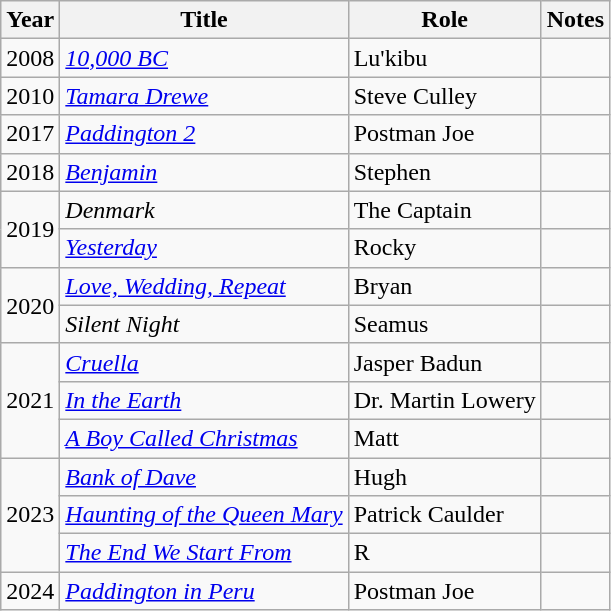<table class="wikitable sortable">
<tr>
<th>Year</th>
<th>Title</th>
<th>Role</th>
<th>Notes</th>
</tr>
<tr>
<td>2008</td>
<td><em><a href='#'>10,000 BC</a></em></td>
<td>Lu'kibu</td>
<td></td>
</tr>
<tr>
<td>2010</td>
<td><em><a href='#'>Tamara Drewe</a></em></td>
<td>Steve Culley</td>
<td></td>
</tr>
<tr>
<td>2017</td>
<td><em><a href='#'>Paddington 2</a></em></td>
<td>Postman Joe</td>
<td></td>
</tr>
<tr>
<td>2018</td>
<td><em><a href='#'>Benjamin</a></em></td>
<td>Stephen</td>
<td></td>
</tr>
<tr>
<td rowspan="2">2019</td>
<td><em>Denmark</em></td>
<td>The Captain</td>
<td></td>
</tr>
<tr>
<td><em><a href='#'>Yesterday</a></em></td>
<td>Rocky</td>
<td></td>
</tr>
<tr>
<td rowspan="2">2020</td>
<td><em><a href='#'>Love, Wedding, Repeat</a></em></td>
<td>Bryan</td>
<td></td>
</tr>
<tr>
<td><em>Silent Night</em></td>
<td>Seamus</td>
<td></td>
</tr>
<tr>
<td rowspan="3">2021</td>
<td><em><a href='#'>Cruella</a></em></td>
<td>Jasper Badun</td>
<td></td>
</tr>
<tr>
<td><em><a href='#'>In the Earth</a></em></td>
<td>Dr. Martin Lowery</td>
<td></td>
</tr>
<tr>
<td><em><a href='#'>A Boy Called Christmas</a></em></td>
<td>Matt</td>
<td></td>
</tr>
<tr>
<td rowspan="3">2023</td>
<td><a href='#'><em>Bank of Dave</em></a></td>
<td>Hugh</td>
<td></td>
</tr>
<tr>
<td><em><a href='#'>Haunting of the Queen Mary</a></em></td>
<td>Patrick Caulder</td>
<td></td>
</tr>
<tr>
<td><em><a href='#'>The End We Start From</a></em></td>
<td>R</td>
<td></td>
</tr>
<tr>
<td>2024</td>
<td><em><a href='#'>Paddington in Peru</a></em></td>
<td>Postman Joe</td>
<td></td>
</tr>
</table>
